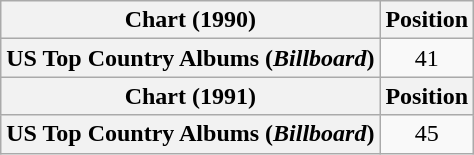<table class="wikitable plainrowheaders" style="text-align:center">
<tr>
<th scope="col">Chart (1990)</th>
<th scope="col">Position</th>
</tr>
<tr>
<th scope="row">US Top Country Albums (<em>Billboard</em>)</th>
<td>41</td>
</tr>
<tr>
<th scope="col">Chart (1991)</th>
<th scope="col">Position</th>
</tr>
<tr>
<th scope="row">US Top Country Albums (<em>Billboard</em>)</th>
<td>45</td>
</tr>
</table>
